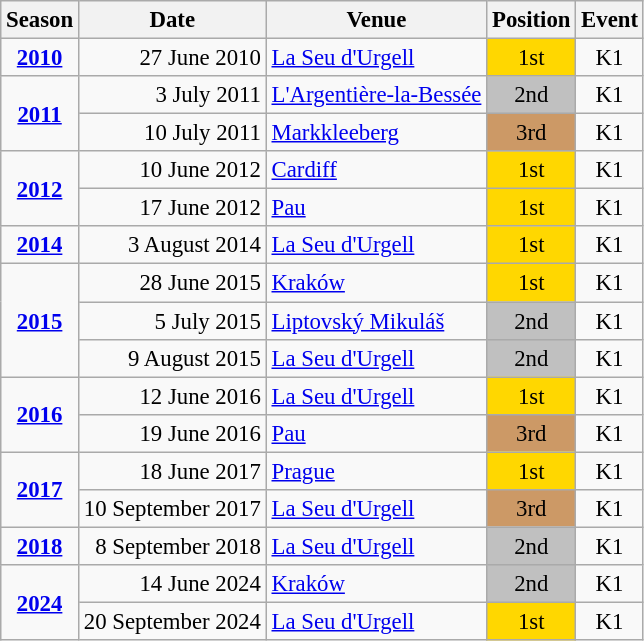<table class="wikitable" style="text-align:center; font-size:95%;">
<tr>
<th>Season</th>
<th>Date</th>
<th>Venue</th>
<th>Position</th>
<th>Event</th>
</tr>
<tr>
<td><strong><a href='#'>2010</a></strong></td>
<td align=right>27 June 2010</td>
<td align=left><a href='#'>La Seu d'Urgell</a></td>
<td bgcolor=gold>1st</td>
<td>K1</td>
</tr>
<tr>
<td rowspan=2><strong><a href='#'>2011</a></strong></td>
<td align=right>3 July 2011</td>
<td align=left><a href='#'>L'Argentière-la-Bessée</a></td>
<td bgcolor=silver>2nd</td>
<td>K1</td>
</tr>
<tr>
<td align=right>10 July 2011</td>
<td align=left><a href='#'>Markkleeberg</a></td>
<td bgcolor=cc9966>3rd</td>
<td>K1</td>
</tr>
<tr>
<td rowspan=2><strong><a href='#'>2012</a></strong></td>
<td align=right>10 June 2012</td>
<td align=left><a href='#'>Cardiff</a></td>
<td bgcolor=gold>1st</td>
<td>K1</td>
</tr>
<tr>
<td align=right>17 June 2012</td>
<td align=left><a href='#'>Pau</a></td>
<td bgcolor=gold>1st</td>
<td>K1</td>
</tr>
<tr>
<td><strong><a href='#'>2014</a></strong></td>
<td align=right>3 August 2014</td>
<td align=left><a href='#'>La Seu d'Urgell</a></td>
<td bgcolor=gold>1st</td>
<td>K1</td>
</tr>
<tr>
<td rowspan=3><strong><a href='#'>2015</a></strong></td>
<td align=right>28 June 2015</td>
<td align=left><a href='#'>Kraków</a></td>
<td bgcolor=gold>1st</td>
<td>K1</td>
</tr>
<tr>
<td align=right>5 July 2015</td>
<td align=left><a href='#'>Liptovský Mikuláš</a></td>
<td bgcolor=silver>2nd</td>
<td>K1</td>
</tr>
<tr>
<td align=right>9 August 2015</td>
<td align=left><a href='#'>La Seu d'Urgell</a></td>
<td bgcolor=silver>2nd</td>
<td>K1</td>
</tr>
<tr>
<td rowspan=2><strong><a href='#'>2016</a></strong></td>
<td align=right>12 June 2016</td>
<td align=left><a href='#'>La Seu d'Urgell</a></td>
<td bgcolor=gold>1st</td>
<td>K1</td>
</tr>
<tr>
<td align=right>19 June 2016</td>
<td align=left><a href='#'>Pau</a></td>
<td bgcolor=cc9966>3rd</td>
<td>K1</td>
</tr>
<tr>
<td rowspan=2><strong><a href='#'>2017</a></strong></td>
<td align=right>18 June 2017</td>
<td align=left><a href='#'>Prague</a></td>
<td bgcolor=gold>1st</td>
<td>K1</td>
</tr>
<tr>
<td align=right>10 September 2017</td>
<td align=left><a href='#'>La Seu d'Urgell</a></td>
<td bgcolor=cc9966>3rd</td>
<td>K1</td>
</tr>
<tr>
<td><strong><a href='#'>2018</a></strong></td>
<td align=right>8 September 2018</td>
<td align=left><a href='#'>La Seu d'Urgell</a></td>
<td bgcolor=silver>2nd</td>
<td>K1</td>
</tr>
<tr>
<td rowspan=2><strong><a href='#'>2024</a></strong></td>
<td align=right>14 June 2024</td>
<td align=left><a href='#'>Kraków</a></td>
<td bgcolor=silver>2nd</td>
<td>K1</td>
</tr>
<tr>
<td align=right>20 September 2024</td>
<td align=left><a href='#'>La Seu d'Urgell</a></td>
<td bgcolor=gold>1st</td>
<td>K1</td>
</tr>
</table>
